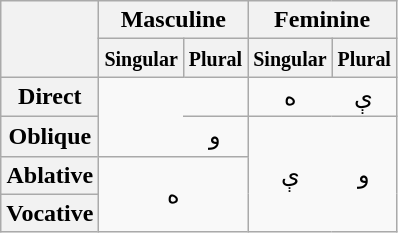<table class="wikitable" style="text-align: center">
<tr>
<th rowspan="2"></th>
<th colspan="2">Masculine</th>
<th colspan="2">Feminine</th>
</tr>
<tr>
<th style="border-right;"><small>Singular</small></th>
<th style="border-left;"><small>Plural</small></th>
<th style="border-right;"><small>Singular</small></th>
<th style="border-left;"><small>Plural</small></th>
</tr>
<tr>
<th>Direct</th>
<td rowspan="2" style="border-right: none;"></td>
<td style="border-left: none;"></td>
<td style="border-right: none;">ه<br></td>
<td style="border-left: none;">ې<br></td>
</tr>
<tr>
<th>Oblique</th>
<td style="border-left: none;">و<br></td>
<td rowspan="3" style="border-right: none;">ې<br></td>
<td rowspan="3" style="border-left: none;">و<br></td>
</tr>
<tr>
<th>Ablative</th>
<td colspan="2" rowspan="2" style="border-right: none;">ه<br></td>
</tr>
<tr>
<th>Vocative</th>
</tr>
</table>
